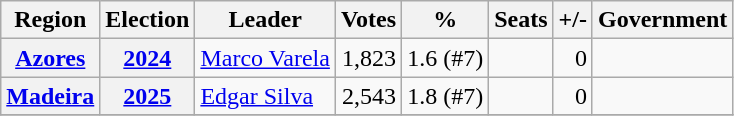<table class="wikitable" style="text-align:right;">
<tr>
<th>Region</th>
<th>Election</th>
<th>Leader</th>
<th>Votes</th>
<th>%</th>
<th>Seats</th>
<th>+/-</th>
<th>Government</th>
</tr>
<tr>
<th><a href='#'>Azores</a></th>
<th><a href='#'>2024</a></th>
<td><a href='#'>Marco Varela</a></td>
<td>1,823</td>
<td>1.6 (#7)</td>
<td></td>
<td>0</td>
<td></td>
</tr>
<tr>
<th><a href='#'>Madeira</a></th>
<th><a href='#'>2025</a></th>
<td align=left><a href='#'>Edgar Silva</a></td>
<td>2,543</td>
<td>1.8 (#7)</td>
<td></td>
<td>0</td>
<td></td>
</tr>
<tr>
</tr>
</table>
